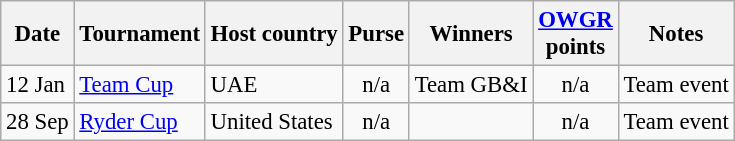<table class="wikitable" style="font-size:95%">
<tr>
<th>Date</th>
<th>Tournament</th>
<th>Host country</th>
<th>Purse</th>
<th>Winners</th>
<th><a href='#'>OWGR</a><br>points</th>
<th>Notes</th>
</tr>
<tr>
<td>12 Jan</td>
<td><a href='#'>Team Cup</a></td>
<td>UAE</td>
<td align=center>n/a</td>
<td> Team GB&I</td>
<td align=center>n/a</td>
<td>Team event</td>
</tr>
<tr>
<td>28 Sep</td>
<td><a href='#'>Ryder Cup</a></td>
<td>United States</td>
<td align=center>n/a</td>
<td></td>
<td align=center>n/a</td>
<td>Team event</td>
</tr>
</table>
